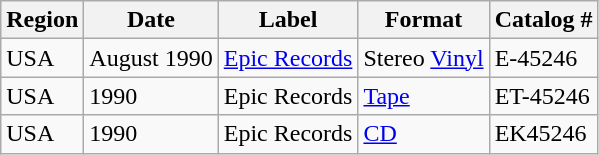<table class="wikitable">
<tr>
<th>Region</th>
<th>Date</th>
<th>Label</th>
<th>Format</th>
<th>Catalog #</th>
</tr>
<tr>
<td>USA</td>
<td>August 1990</td>
<td><a href='#'>Epic Records</a></td>
<td>Stereo <a href='#'>Vinyl</a></td>
<td>E-45246</td>
</tr>
<tr>
<td>USA</td>
<td>1990</td>
<td>Epic Records</td>
<td><a href='#'>Tape</a></td>
<td>ET-45246</td>
</tr>
<tr>
<td>USA</td>
<td>1990</td>
<td>Epic Records</td>
<td><a href='#'>CD</a></td>
<td>EK45246</td>
</tr>
</table>
